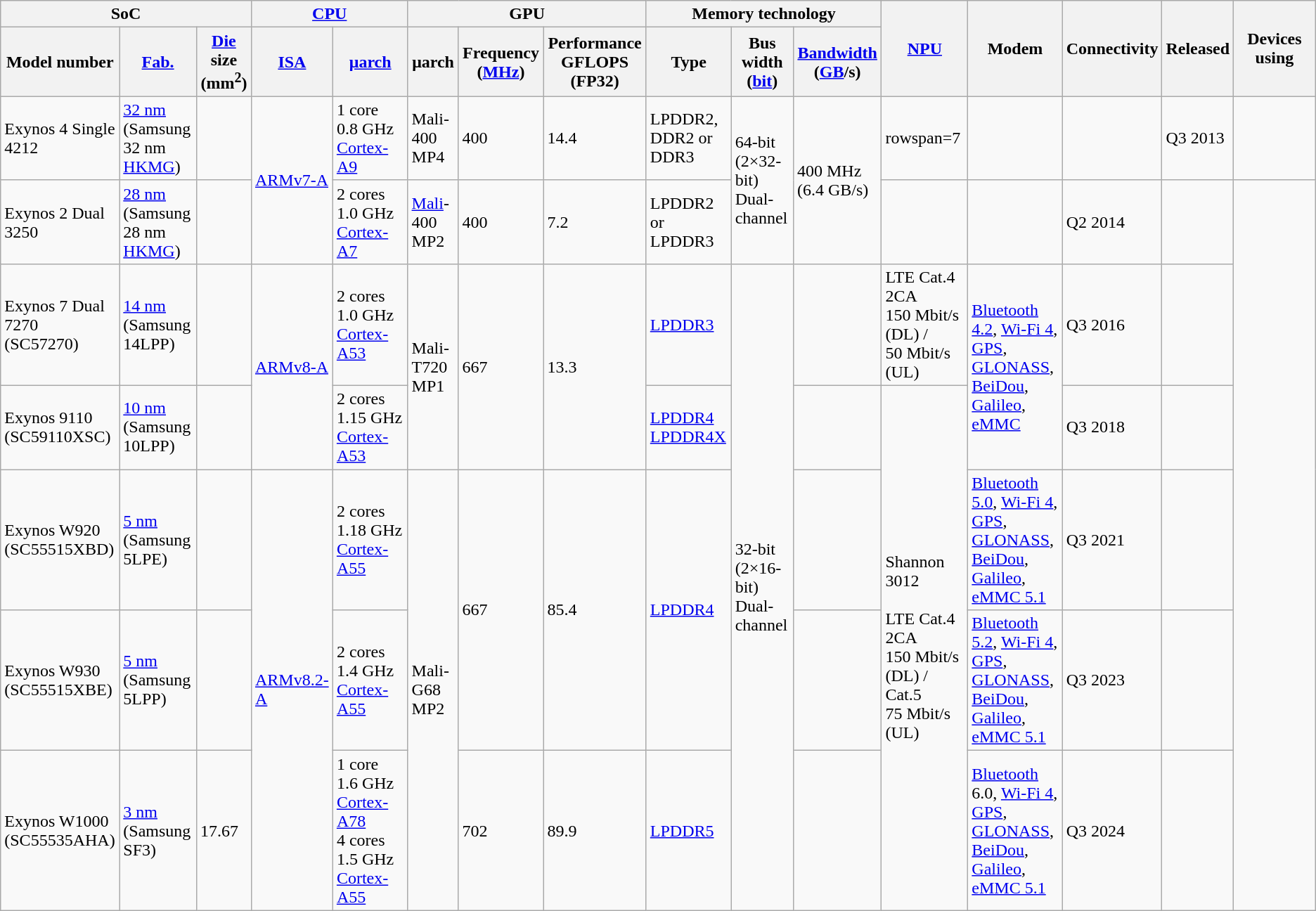<table class="wikitable">
<tr>
<th colspan="3">SoC</th>
<th colspan="2"><a href='#'>CPU</a></th>
<th colspan="3">GPU</th>
<th colspan="3">Memory technology</th>
<th rowspan="2"><a href='#'>NPU</a></th>
<th rowspan="2">Modem</th>
<th rowspan="2">Connectivity</th>
<th rowspan="2">Released</th>
<th rowspan="2" style="min-width:70px">Devices using</th>
</tr>
<tr>
<th>Model number</th>
<th><a href='#'>Fab.</a></th>
<th><a href='#'>Die</a> size (mm<sup>2</sup>)</th>
<th><a href='#'>ISA</a></th>
<th><a href='#'>μarch</a></th>
<th>μarch</th>
<th>Frequency (<a href='#'>MHz</a>)</th>
<th>Performance GFLOPS (FP32)</th>
<th>Type</th>
<th>Bus width (<a href='#'>bit</a>)</th>
<th><a href='#'>Bandwidth</a> (<a href='#'>GB</a>/s)</th>
</tr>
<tr>
<td>Exynos 4 Single 4212</td>
<td><a href='#'>32 nm</a> (Samsung 32 nm <a href='#'>HKMG</a>)</td>
<td></td>
<td rowspan=2><a href='#'>ARMv7-A</a></td>
<td>1 core 0.8 GHz <a href='#'>Cortex-A9</a></td>
<td>Mali-400 MP4</td>
<td>400</td>
<td>14.4</td>
<td>LPDDR2, DDR2 or DDR3</td>
<td rowspan=2>64-bit (2×32-bit) Dual-channel</td>
<td rowspan=2>400 MHz (6.4 GB/s)</td>
<td>rowspan=7 </td>
<td></td>
<td></td>
<td>Q3 2013</td>
<td></td>
</tr>
<tr>
<td>Exynos 2 Dual 3250</td>
<td><a href='#'>28 nm</a> (Samsung 28 nm <a href='#'>HKMG</a>)</td>
<td></td>
<td>2 cores 1.0 GHz <a href='#'>Cortex-A7</a></td>
<td><a href='#'>Mali</a>-400 MP2</td>
<td>400</td>
<td>7.2</td>
<td>LPDDR2 or<br>LPDDR3</td>
<td></td>
<td></td>
<td>Q2 2014</td>
<td></td>
</tr>
<tr>
<td>Exynos 7 Dual 7270<br>(SC57270)</td>
<td><a href='#'>14 nm</a> (Samsung 14LPP)</td>
<td></td>
<td rowspan="2"><a href='#'>ARMv8-A</a></td>
<td>2 cores 1.0 GHz <a href='#'>Cortex-A53</a></td>
<td rowspan="2">Mali-T720 MP1</td>
<td rowspan="2">667</td>
<td rowspan="2">13.3</td>
<td><a href='#'>LPDDR3</a></td>
<td rowspan="5">32-bit (2×16-bit) Dual-channel</td>
<td></td>
<td>LTE Cat.4 2CA 150 Mbit/s (DL) / 50 Mbit/s (UL)</td>
<td rowspan="2"><a href='#'>Bluetooth 4.2</a>, <a href='#'>Wi-Fi 4</a>, <a href='#'>GPS</a>, <a href='#'>GLONASS</a>, <a href='#'>BeiDou</a>, <a href='#'>Galileo</a>, <a href='#'>eMMC</a></td>
<td>Q3 2016</td>
<td></td>
</tr>
<tr>
<td>Exynos 9110<br>(SC59110XSC)</td>
<td><a href='#'>10 nm</a> (Samsung 10LPP)</td>
<td></td>
<td>2 cores 1.15 GHz <a href='#'>Cortex-A53</a></td>
<td><a href='#'>LPDDR4</a><br><a href='#'>LPDDR4X</a></td>
<td></td>
<td rowspan="4">Shannon 3012<br><br>LTE Cat.4 2CA 150 Mbit/s (DL) / Cat.5 75 Mbit/s (UL)</td>
<td>Q3 2018</td>
<td></td>
</tr>
<tr>
<td>Exynos W920<br>(SC55515XBD)</td>
<td><a href='#'>5 nm</a> (Samsung 5LPE)</td>
<td></td>
<td rowspan="3"><a href='#'>ARMv8.2-A</a></td>
<td>2 cores 1.18 GHz <a href='#'>Cortex-A55</a></td>
<td rowspan="3">Mali-G68 MP2</td>
<td rowspan="2">667</td>
<td rowspan="2">85.4</td>
<td rowspan="2"><a href='#'>LPDDR4</a></td>
<td></td>
<td><a href='#'>Bluetooth 5.0</a>, <a href='#'>Wi-Fi 4</a>, <a href='#'>GPS</a>, <a href='#'>GLONASS</a>, <a href='#'>BeiDou</a>, <a href='#'>Galileo</a>, <a href='#'>eMMC 5.1</a></td>
<td>Q3 2021</td>
<td></td>
</tr>
<tr>
<td>Exynos W930<br>(SC55515XBE)</td>
<td><a href='#'>5 nm</a> (Samsung 5LPP)</td>
<td></td>
<td>2 cores 1.4 GHz <a href='#'>Cortex-A55</a></td>
<td></td>
<td><a href='#'>Bluetooth 5.2</a>, <a href='#'>Wi-Fi 4</a>, <a href='#'>GPS</a>, <a href='#'>GLONASS</a>, <a href='#'>BeiDou</a>, <a href='#'>Galileo</a>, <a href='#'>eMMC 5.1</a></td>
<td>Q3 2023</td>
<td></td>
</tr>
<tr>
<td>Exynos W1000<br>(SC55535AHA)</td>
<td><a href='#'>3 nm</a> (Samsung SF3)</td>
<td>17.67</td>
<td>1 core 1.6 GHz <a href='#'>Cortex-A78</a><br>4 cores 1.5 GHz <a href='#'>Cortex-A55</a></td>
<td>702</td>
<td>89.9</td>
<td><a href='#'>LPDDR5</a></td>
<td></td>
<td><a href='#'>Bluetooth</a> 6.0, <a href='#'>Wi-Fi 4</a>, <a href='#'>GPS</a>, <a href='#'>GLONASS</a>, <a href='#'>BeiDou</a>, <a href='#'>Galileo</a>, <a href='#'>eMMC 5.1</a></td>
<td>Q3 2024</td>
<td></td>
</tr>
</table>
